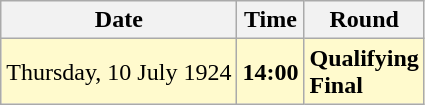<table class="wikitable">
<tr>
<th>Date</th>
<th>Time</th>
<th>Round</th>
</tr>
<tr style=background:lemonchiffon>
<td>Thursday, 10 July 1924</td>
<td><strong>14:00</strong></td>
<td><strong>Qualifying</strong><br><strong>Final</strong></td>
</tr>
</table>
